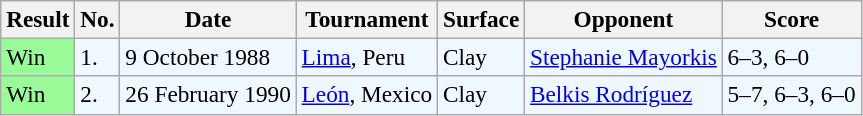<table class="sortable wikitable" style=font-size:97%>
<tr>
<th>Result</th>
<th>No.</th>
<th>Date</th>
<th>Tournament</th>
<th>Surface</th>
<th>Opponent</th>
<th>Score</th>
</tr>
<tr bgcolor="#f0f8ff">
<td style="background:#98fb98;">Win</td>
<td>1.</td>
<td>9 October 1988</td>
<td><a href='#'>Lima</a>, Peru</td>
<td>Clay</td>
<td> <a href='#'>Stephanie Mayorkis</a></td>
<td>6–3, 6–0</td>
</tr>
<tr bgcolor="#f0f8ff">
<td style="background:#98fb98;">Win</td>
<td>2.</td>
<td>26 February 1990</td>
<td><a href='#'>León</a>, Mexico</td>
<td>Clay</td>
<td> <a href='#'>Belkis Rodríguez</a></td>
<td>5–7, 6–3, 6–0</td>
</tr>
</table>
